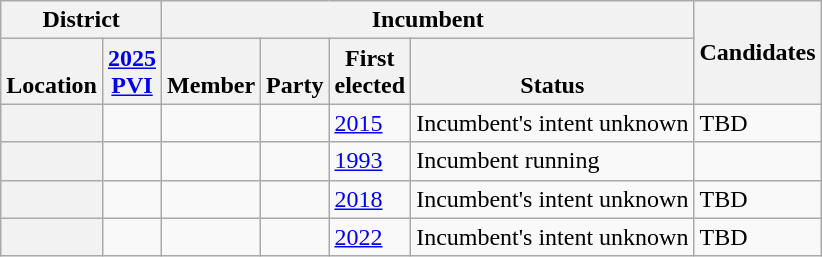<table class="wikitable sortable">
<tr>
<th colspan=2>District</th>
<th colspan=4>Incumbent</th>
<th rowspan=2 class="unsortable">Candidates</th>
</tr>
<tr valign=bottom>
<th>Location</th>
<th><a href='#'>2025<br>PVI</a></th>
<th>Member</th>
<th>Party</th>
<th>First<br>elected</th>
<th>Status</th>
</tr>
<tr>
<th></th>
<td></td>
<td></td>
<td></td>
<td><a href='#'>2015 </a></td>
<td>Incumbent's intent unknown</td>
<td>TBD</td>
</tr>
<tr>
<th></th>
<td></td>
<td></td>
<td></td>
<td><a href='#'>1993 </a></td>
<td>Incumbent running</td>
<td></td>
</tr>
<tr>
<th></th>
<td></td>
<td></td>
<td></td>
<td><a href='#'>2018</a></td>
<td>Incumbent's intent unknown</td>
<td>TBD</td>
</tr>
<tr>
<th></th>
<td></td>
<td></td>
<td></td>
<td><a href='#'>2022</a></td>
<td>Incumbent's intent unknown</td>
<td>TBD</td>
</tr>
</table>
